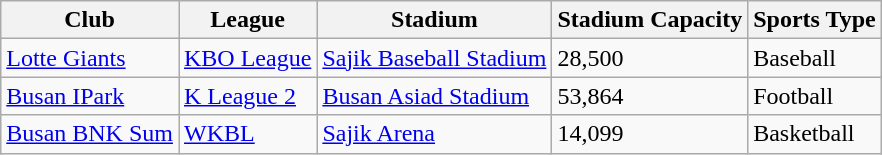<table class="wikitable">
<tr>
<th>Club</th>
<th>League</th>
<th>Stadium</th>
<th>Stadium Capacity</th>
<th>Sports Type</th>
</tr>
<tr>
<td><a href='#'>Lotte Giants</a></td>
<td><a href='#'>KBO League</a></td>
<td><a href='#'>Sajik Baseball Stadium</a></td>
<td>28,500</td>
<td>Baseball</td>
</tr>
<tr>
<td><a href='#'>Busan IPark</a></td>
<td><a href='#'>K League 2</a></td>
<td><a href='#'>Busan Asiad Stadium</a></td>
<td>53,864</td>
<td>Football</td>
</tr>
<tr>
<td><a href='#'>Busan BNK Sum</a></td>
<td><a href='#'>WKBL</a></td>
<td><a href='#'>Sajik Arena</a></td>
<td>14,099</td>
<td>Basketball</td>
</tr>
</table>
